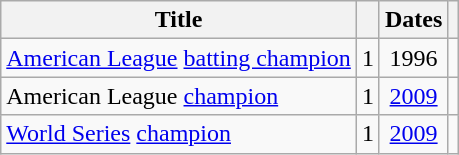<table class="wikitable">
<tr>
<th>Title</th>
<th></th>
<th>Dates</th>
<th></th>
</tr>
<tr>
<td><a href='#'>American League</a> <a href='#'>batting champion</a></td>
<td style="text-align:center;">1</td>
<td style="text-align:center;">1996</td>
<td></td>
</tr>
<tr>
<td>American League <a href='#'>champion</a></td>
<td style="text-align:center;">1</td>
<td style="text-align:center;"><a href='#'>2009</a></td>
<td></td>
</tr>
<tr>
<td><a href='#'>World Series</a> <a href='#'>champion</a></td>
<td style="text-align:center;">1</td>
<td style="text-align:center;"><a href='#'>2009</a></td>
<td></td>
</tr>
</table>
